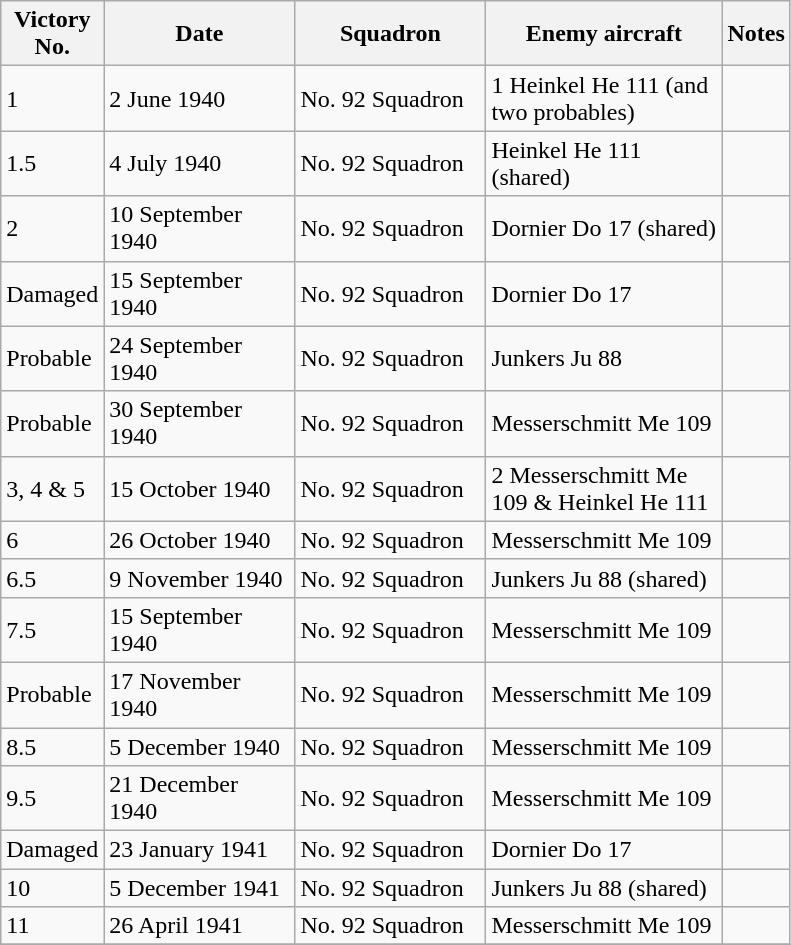<table class="wikitable">
<tr>
<th width="60" align=center>Victory No.</th>
<th width="120" align=center>Date</th>
<th width="120" align=center>Squadron</th>
<th width="150" align=center>Enemy aircraft</th>
<th align=center>Notes</th>
</tr>
<tr>
<td>1</td>
<td>2 June 1940</td>
<td>No. 92 Squadron</td>
<td>1 Heinkel He 111 (and two probables)</td>
<td></td>
</tr>
<tr>
<td>1.5</td>
<td>4 July 1940</td>
<td>No. 92 Squadron</td>
<td>Heinkel He 111 (shared)</td>
<td></td>
</tr>
<tr>
<td>2</td>
<td>10 September 1940</td>
<td>No. 92 Squadron</td>
<td>Dornier Do 17 (shared)</td>
<td></td>
</tr>
<tr>
<td>Damaged</td>
<td>15 September 1940</td>
<td>No. 92 Squadron</td>
<td>Dornier Do 17</td>
<td></td>
</tr>
<tr>
<td>Probable</td>
<td>24 September 1940</td>
<td>No. 92 Squadron</td>
<td>Junkers Ju 88</td>
<td></td>
</tr>
<tr>
<td>Probable</td>
<td>30 September 1940</td>
<td>No. 92 Squadron</td>
<td>Messerschmitt Me 109</td>
<td></td>
</tr>
<tr>
<td>3, 4 & 5</td>
<td>15 October 1940</td>
<td>No. 92 Squadron</td>
<td>2 Messerschmitt Me 109 & Heinkel He 111</td>
<td></td>
</tr>
<tr>
<td>6</td>
<td>26 October 1940</td>
<td>No. 92 Squadron</td>
<td>Messerschmitt Me 109</td>
<td></td>
</tr>
<tr>
<td>6.5</td>
<td>9 November 1940</td>
<td>No. 92 Squadron</td>
<td>Junkers Ju 88 (shared)</td>
<td></td>
</tr>
<tr>
<td>7.5</td>
<td>15 September 1940</td>
<td>No. 92 Squadron</td>
<td>Messerschmitt Me 109</td>
<td></td>
</tr>
<tr>
<td>Probable</td>
<td>17 November 1940</td>
<td>No. 92 Squadron</td>
<td>Messerschmitt Me 109</td>
<td></td>
</tr>
<tr>
<td>8.5</td>
<td>5 December 1940</td>
<td>No. 92 Squadron</td>
<td>Messerschmitt Me 109</td>
<td></td>
</tr>
<tr>
<td>9.5</td>
<td>21 December 1940</td>
<td>No. 92 Squadron</td>
<td>Messerschmitt Me 109</td>
<td></td>
</tr>
<tr>
<td>Damaged</td>
<td>23 January 1941</td>
<td>No. 92 Squadron</td>
<td>Dornier Do 17</td>
<td></td>
</tr>
<tr>
<td>10</td>
<td>5 December 1941</td>
<td>No. 92 Squadron</td>
<td>Junkers Ju 88 (shared)</td>
<td></td>
</tr>
<tr>
<td>11</td>
<td>26 April 1941</td>
<td>No. 92 Squadron</td>
<td>Messerschmitt Me 109</td>
<td></td>
</tr>
<tr>
</tr>
</table>
